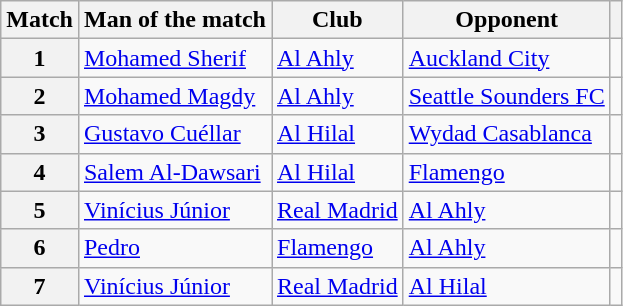<table class="wikitable sortable">
<tr>
<th>Match</th>
<th>Man of the match</th>
<th>Club</th>
<th>Opponent</th>
<th class="unsortable"></th>
</tr>
<tr>
<th>1</th>
<td> <a href='#'>Mohamed Sherif</a></td>
<td> <a href='#'>Al Ahly</a></td>
<td> <a href='#'>Auckland City</a></td>
<td></td>
</tr>
<tr>
<th>2</th>
<td> <a href='#'>Mohamed Magdy</a></td>
<td> <a href='#'>Al Ahly</a></td>
<td> <a href='#'>Seattle Sounders FC</a></td>
<td></td>
</tr>
<tr>
<th>3</th>
<td> <a href='#'>Gustavo Cuéllar</a></td>
<td> <a href='#'>Al Hilal</a></td>
<td> <a href='#'>Wydad Casablanca</a></td>
<td></td>
</tr>
<tr>
<th>4</th>
<td> <a href='#'>Salem Al-Dawsari</a></td>
<td> <a href='#'>Al Hilal</a></td>
<td> <a href='#'>Flamengo</a></td>
<td></td>
</tr>
<tr>
<th>5</th>
<td> <a href='#'>Vinícius Júnior</a></td>
<td> <a href='#'>Real Madrid</a></td>
<td> <a href='#'>Al Ahly</a></td>
<td></td>
</tr>
<tr>
<th>6</th>
<td> <a href='#'>Pedro</a></td>
<td> <a href='#'>Flamengo</a></td>
<td> <a href='#'>Al Ahly</a></td>
<td></td>
</tr>
<tr>
<th>7</th>
<td> <a href='#'>Vinícius Júnior</a></td>
<td> <a href='#'>Real Madrid</a></td>
<td> <a href='#'>Al Hilal</a></td>
<td></td>
</tr>
</table>
